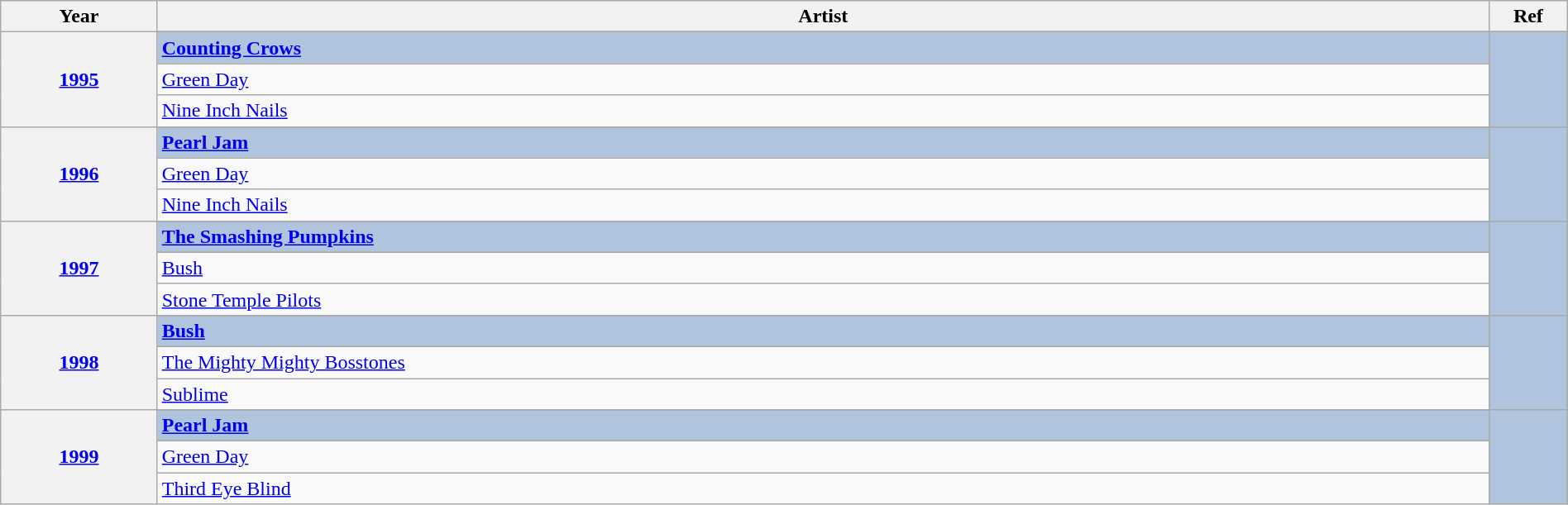<table class="wikitable" width="100%">
<tr>
<th width="10%">Year</th>
<th width="85%">Artist</th>
<th width="5%">Ref</th>
</tr>
<tr>
<th rowspan="4" align="center"><a href='#'>1995<br></a></th>
</tr>
<tr style="background:#B0C4DE">
<td><strong><a href='#'>Counting Crows</a></strong></td>
<td rowspan="4" align="center"></td>
</tr>
<tr>
<td><a href='#'>Green Day</a></td>
</tr>
<tr>
<td><a href='#'>Nine Inch Nails</a></td>
</tr>
<tr>
<th rowspan="4" align="center"><a href='#'>1996<br></a></th>
</tr>
<tr style="background:#B0C4DE">
<td><strong><a href='#'>Pearl Jam</a></strong></td>
<td rowspan="4" align="center"></td>
</tr>
<tr>
<td><a href='#'>Green Day</a></td>
</tr>
<tr>
<td><a href='#'>Nine Inch Nails</a></td>
</tr>
<tr>
<th rowspan="4" align="center"><a href='#'>1997<br></a></th>
</tr>
<tr style="background:#B0C4DE">
<td><strong><a href='#'>The Smashing Pumpkins</a></strong></td>
<td rowspan="4" align="center"></td>
</tr>
<tr>
<td><a href='#'>Bush</a></td>
</tr>
<tr>
<td><a href='#'>Stone Temple Pilots</a></td>
</tr>
<tr>
<th rowspan="4" align="center"><a href='#'>1998<br></a></th>
</tr>
<tr style="background:#B0C4DE">
<td><strong><a href='#'>Bush</a></strong></td>
<td rowspan="4" align="center"></td>
</tr>
<tr>
<td><a href='#'>The Mighty Mighty Bosstones</a></td>
</tr>
<tr>
<td><a href='#'>Sublime</a></td>
</tr>
<tr>
<th rowspan="4" align="center"><a href='#'>1999<br></a></th>
</tr>
<tr style="background:#B0C4DE">
<td><strong><a href='#'>Pearl Jam</a></strong></td>
<td rowspan="4" align="center"></td>
</tr>
<tr>
<td><a href='#'>Green Day</a></td>
</tr>
<tr>
<td><a href='#'>Third Eye Blind</a></td>
</tr>
</table>
